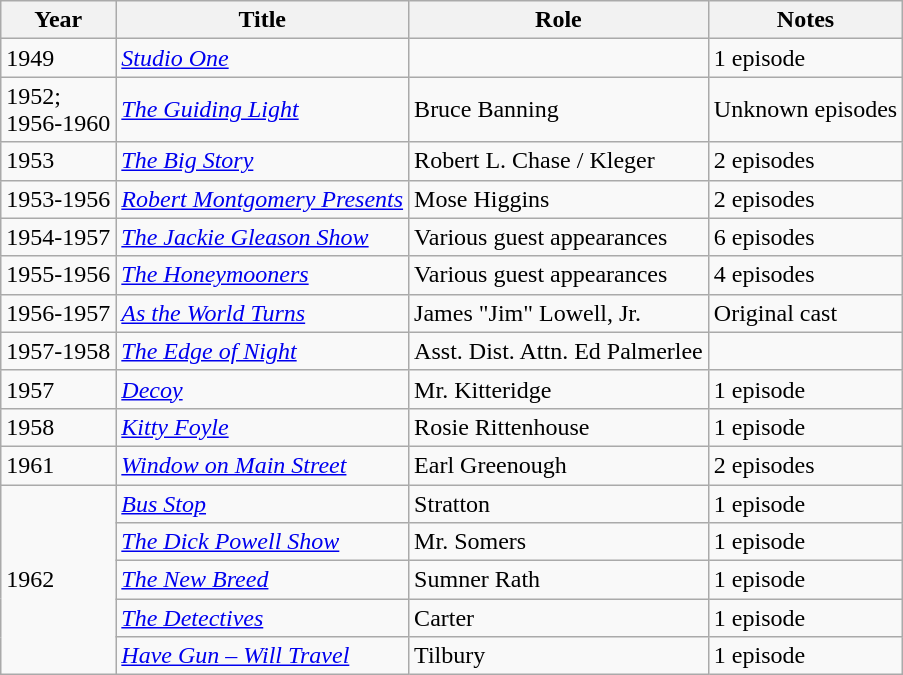<table class="wikitable sortable">
<tr>
<th>Year</th>
<th>Title</th>
<th>Role</th>
<th class= "unsortable">Notes</th>
</tr>
<tr>
<td>1949</td>
<td><em><a href='#'>Studio One</a></em></td>
<td></td>
<td>1 episode</td>
</tr>
<tr>
<td>1952; <br> 1956-1960</td>
<td><em><a href='#'>The Guiding Light</a></em></td>
<td>Bruce Banning</td>
<td>Unknown episodes</td>
</tr>
<tr>
<td>1953</td>
<td><em><a href='#'>The Big Story</a></em></td>
<td>Robert L. Chase / Kleger</td>
<td>2 episodes</td>
</tr>
<tr>
<td>1953-1956</td>
<td><em><a href='#'>Robert Montgomery Presents</a></em></td>
<td>Mose Higgins</td>
<td>2 episodes</td>
</tr>
<tr>
<td>1954-1957</td>
<td><em><a href='#'>The Jackie Gleason Show</a></em></td>
<td>Various guest appearances</td>
<td>6 episodes</td>
</tr>
<tr>
<td>1955-1956</td>
<td><em><a href='#'>The Honeymooners</a></em></td>
<td>Various guest appearances</td>
<td>4 episodes</td>
</tr>
<tr>
<td>1956-1957</td>
<td><em><a href='#'>As the World Turns</a></em></td>
<td>James "Jim" Lowell, Jr.</td>
<td>Original cast</td>
</tr>
<tr>
<td>1957-1958</td>
<td><em><a href='#'>The Edge of Night</a></em></td>
<td>Asst. Dist. Attn. Ed Palmerlee</td>
<td></td>
</tr>
<tr>
<td>1957</td>
<td><em><a href='#'>Decoy</a></em></td>
<td>Mr. Kitteridge</td>
<td>1 episode</td>
</tr>
<tr>
<td>1958</td>
<td><em><a href='#'>Kitty Foyle</a></em></td>
<td>Rosie Rittenhouse</td>
<td>1 episode</td>
</tr>
<tr>
<td>1961</td>
<td><em><a href='#'>Window on Main Street</a></em></td>
<td>Earl Greenough</td>
<td>2 episodes</td>
</tr>
<tr>
<td rowspan="5">1962</td>
<td><em><a href='#'>Bus Stop</a></em></td>
<td>Stratton</td>
<td>1 episode</td>
</tr>
<tr>
<td><em><a href='#'>The Dick Powell Show</a></em></td>
<td>Mr. Somers</td>
<td>1 episode</td>
</tr>
<tr>
<td><em><a href='#'>The New Breed</a></em></td>
<td>Sumner Rath</td>
<td>1 episode</td>
</tr>
<tr>
<td><em><a href='#'>The Detectives</a></em></td>
<td>Carter</td>
<td>1 episode</td>
</tr>
<tr>
<td><em><a href='#'>Have Gun – Will Travel</a></em></td>
<td>Tilbury</td>
<td>1 episode</td>
</tr>
</table>
